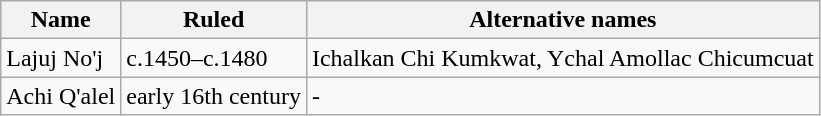<table class="wikitable">
<tr>
<th>Name</th>
<th>Ruled</th>
<th>Alternative names</th>
</tr>
<tr>
<td>Lajuj No'j</td>
<td>c.1450–c.1480</td>
<td>Ichalkan Chi Kumkwat, Ychal Amollac Chicumcuat</td>
</tr>
<tr>
<td>Achi Q'alel</td>
<td>early 16th century</td>
<td>-</td>
</tr>
</table>
